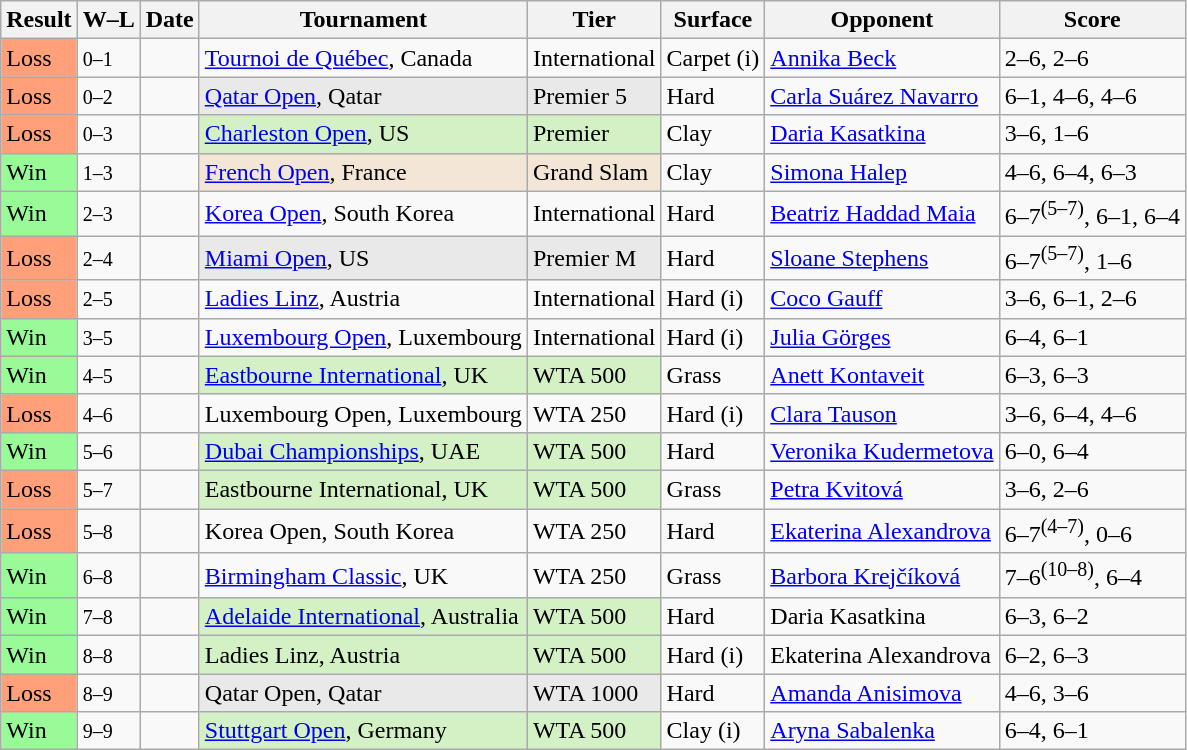<table class="sortable wikitable">
<tr>
<th>Result</th>
<th class="unsortable">W–L</th>
<th>Date</th>
<th>Tournament</th>
<th>Tier</th>
<th>Surface</th>
<th>Opponent</th>
<th class="unsortable">Score</th>
</tr>
<tr>
<td style="background:#ffa07a;">Loss</td>
<td><small>0–1</small></td>
<td><a href='#'></a></td>
<td><a href='#'>Tournoi de Québec</a>, Canada</td>
<td>International</td>
<td>Carpet (i)</td>
<td> <a href='#'>Annika Beck</a></td>
<td>2–6, 2–6</td>
</tr>
<tr>
<td style="background:#ffa07a;">Loss</td>
<td><small>0–2</small></td>
<td><a href='#'></a></td>
<td style="background:#e9e9e9;"><a href='#'>Qatar Open</a>, Qatar</td>
<td style="background:#e9e9e9;">Premier 5</td>
<td>Hard</td>
<td> <a href='#'>Carla Suárez Navarro</a></td>
<td>6–1, 4–6, 4–6</td>
</tr>
<tr>
<td style="background:#ffa07a;">Loss</td>
<td><small>0–3</small></td>
<td><a href='#'></a></td>
<td style="background:#d4f1c5;"><a href='#'>Charleston Open</a>, US</td>
<td style="background:#d4f1c5;">Premier</td>
<td>Clay</td>
<td> <a href='#'>Daria Kasatkina</a></td>
<td>3–6, 1–6</td>
</tr>
<tr>
<td bgcolor=98FB98>Win</td>
<td><small>1–3</small></td>
<td><a href='#'></a></td>
<td style="background:#f3e6d7;"><a href='#'>French Open</a>, France</td>
<td style="background:#f3e6d7;">Grand Slam</td>
<td>Clay</td>
<td> <a href='#'>Simona Halep</a></td>
<td>4–6, 6–4, 6–3</td>
</tr>
<tr>
<td bgcolor=98FB98>Win</td>
<td><small>2–3</small></td>
<td><a href='#'></a></td>
<td><a href='#'>Korea Open</a>, South Korea</td>
<td>International</td>
<td>Hard</td>
<td> <a href='#'>Beatriz Haddad Maia</a></td>
<td>6–7<sup>(5–7)</sup>, 6–1, 6–4</td>
</tr>
<tr>
<td style="background:#ffa07a;">Loss</td>
<td><small>2–4</small></td>
<td><a href='#'></a></td>
<td style="background:#e9e9e9;"><a href='#'>Miami Open</a>, US</td>
<td style="background:#e9e9e9;">Premier M</td>
<td>Hard</td>
<td> <a href='#'>Sloane Stephens</a></td>
<td>6–7<sup>(5–7)</sup>, 1–6</td>
</tr>
<tr>
<td style="background:#ffa07a;">Loss</td>
<td><small>2–5</small></td>
<td><a href='#'></a></td>
<td><a href='#'>Ladies Linz</a>, Austria</td>
<td>International</td>
<td>Hard (i)</td>
<td> <a href='#'>Coco Gauff</a></td>
<td>3–6, 6–1, 2–6</td>
</tr>
<tr>
<td style="background:#98fb98;">Win</td>
<td><small>3–5</small></td>
<td><a href='#'></a></td>
<td><a href='#'>Luxembourg Open</a>, Luxembourg</td>
<td>International</td>
<td>Hard (i)</td>
<td> <a href='#'>Julia Görges</a></td>
<td>6–4, 6–1</td>
</tr>
<tr>
<td bgcolor=98FB98>Win</td>
<td><small>4–5</small></td>
<td><a href='#'></a></td>
<td bgcolor=d4f1c5><a href='#'>Eastbourne International</a>, UK</td>
<td bgcolor=d4f1c5>WTA 500</td>
<td>Grass</td>
<td> <a href='#'>Anett Kontaveit</a></td>
<td>6–3, 6–3</td>
</tr>
<tr>
<td style="background:#ffa07a;">Loss</td>
<td><small>4–6</small></td>
<td><a href='#'></a></td>
<td>Luxembourg Open, Luxembourg</td>
<td>WTA 250</td>
<td>Hard (i)</td>
<td> <a href='#'>Clara Tauson</a></td>
<td>3–6, 6–4, 4–6</td>
</tr>
<tr>
<td bgcolor=98FB98>Win</td>
<td><small>5–6</small></td>
<td><a href='#'></a></td>
<td bgcolor=d4f1c5><a href='#'>Dubai Championships</a>, UAE</td>
<td bgcolor= d4f1c5>WTA 500</td>
<td>Hard</td>
<td> <a href='#'>Veronika Kudermetova</a></td>
<td>6–0, 6–4</td>
</tr>
<tr>
<td bgcolor=FFA07A>Loss</td>
<td><small>5–7</small></td>
<td><a href='#'></a></td>
<td bgcolor=d4f1c5>Eastbourne International, UK</td>
<td bgcolor=d4f1c5>WTA 500</td>
<td>Grass</td>
<td> <a href='#'>Petra Kvitová</a></td>
<td>3–6, 2–6</td>
</tr>
<tr>
<td bgcolor=ffa07a>Loss</td>
<td><small>5–8</small></td>
<td><a href='#'></a></td>
<td>Korea Open, South Korea</td>
<td>WTA 250</td>
<td>Hard</td>
<td> <a href='#'>Ekaterina Alexandrova</a></td>
<td>6–7<sup>(4–7)</sup>, 0–6</td>
</tr>
<tr>
<td style="background:#98fb98;">Win</td>
<td><small>6–8</small></td>
<td><a href='#'></a></td>
<td><a href='#'>Birmingham Classic</a>, UK</td>
<td>WTA 250</td>
<td>Grass</td>
<td> <a href='#'>Barbora Krejčíková</a></td>
<td>7–6<sup>(10–8)</sup>, 6–4</td>
</tr>
<tr>
<td style="background:#98fb98;">Win</td>
<td><small>7–8</small></td>
<td><a href='#'></a></td>
<td style="background:#d4f1c5;"><a href='#'>Adelaide International</a>, Australia</td>
<td style="background:#d4f1c5;">WTA 500</td>
<td>Hard</td>
<td> Daria Kasatkina</td>
<td>6–3, 6–2</td>
</tr>
<tr>
<td style=background:#98fb98>Win</td>
<td><small>8–8</small></td>
<td><a href='#'></a></td>
<td style=background:#d4f1c5>Ladies Linz, Austria</td>
<td style=background:#d4f1c5>WTA 500</td>
<td>Hard (i)</td>
<td> Ekaterina Alexandrova</td>
<td>6–2, 6–3</td>
</tr>
<tr>
<td style=background:#ffa07a>Loss</td>
<td><small>8–9</small></td>
<td><a href='#'></a></td>
<td style=background:#e9e9e9>Qatar Open, Qatar</td>
<td style=background:#e9e9e9>WTA 1000</td>
<td>Hard</td>
<td> <a href='#'>Amanda Anisimova</a></td>
<td>4–6, 3–6</td>
</tr>
<tr>
<td style=background:#98fb98>Win</td>
<td><small>9–9</small></td>
<td><a href='#'></a></td>
<td style=background:#d4f1c5><a href='#'>Stuttgart Open</a>, Germany</td>
<td style=background:#d4f1c5>WTA 500</td>
<td>Clay (i)</td>
<td> <a href='#'>Aryna Sabalenka</a></td>
<td>6–4, 6–1</td>
</tr>
</table>
